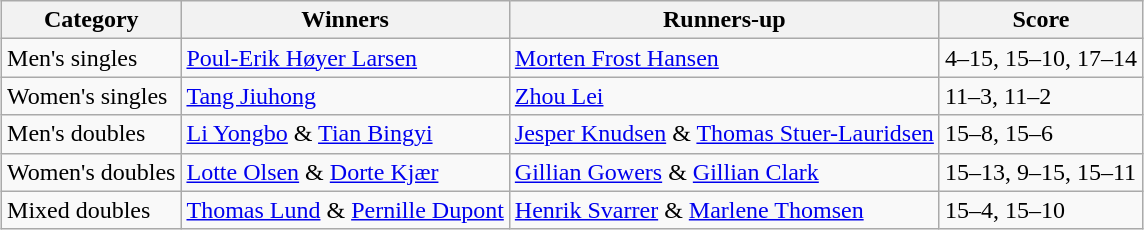<table class=wikitable style="margin:auto;">
<tr>
<th>Category</th>
<th>Winners</th>
<th>Runners-up</th>
<th>Score</th>
</tr>
<tr>
<td>Men's singles</td>
<td> <a href='#'>Poul-Erik Høyer Larsen</a></td>
<td> <a href='#'>Morten Frost Hansen</a></td>
<td>4–15, 15–10, 17–14</td>
</tr>
<tr>
<td>Women's singles</td>
<td> <a href='#'>Tang Jiuhong</a></td>
<td> <a href='#'>Zhou Lei</a></td>
<td>11–3, 11–2</td>
</tr>
<tr>
<td>Men's doubles</td>
<td> <a href='#'>Li Yongbo</a> & <a href='#'>Tian Bingyi</a></td>
<td> <a href='#'>Jesper Knudsen</a> & <a href='#'>Thomas Stuer-Lauridsen</a></td>
<td>15–8, 15–6</td>
</tr>
<tr>
<td>Women's doubles</td>
<td> <a href='#'>Lotte Olsen</a> & <a href='#'>Dorte Kjær</a></td>
<td> <a href='#'>Gillian Gowers</a> & <a href='#'>Gillian Clark</a></td>
<td>15–13, 9–15, 15–11</td>
</tr>
<tr>
<td>Mixed doubles</td>
<td> <a href='#'>Thomas Lund</a> & <a href='#'>Pernille Dupont</a></td>
<td> <a href='#'>Henrik Svarrer</a> & <a href='#'>Marlene Thomsen</a></td>
<td>15–4, 15–10</td>
</tr>
</table>
